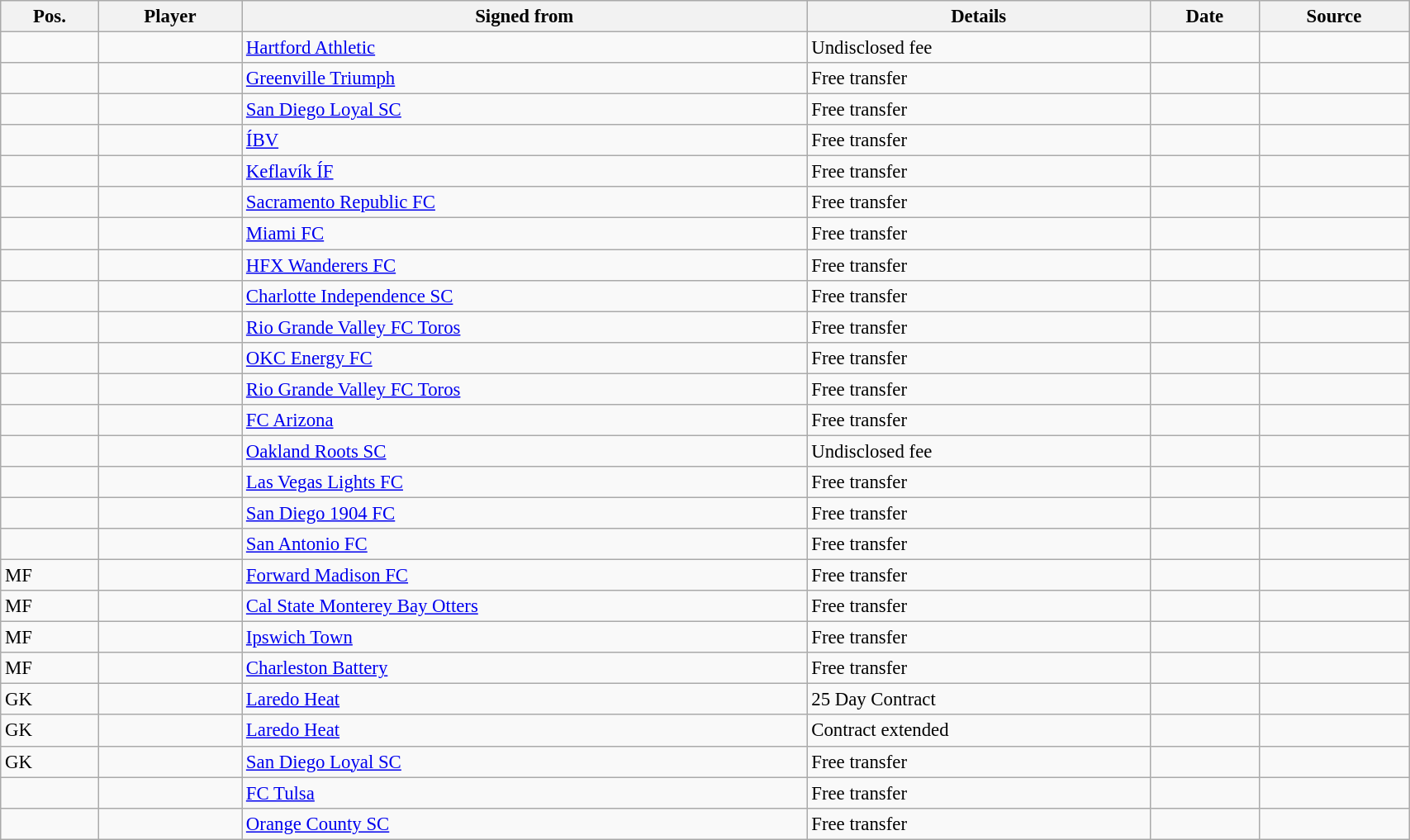<table class="wikitable sortable" style="width:90%; text-align:center; font-size:95%; text-align:left;">
<tr>
<th>Pos.</th>
<th>Player</th>
<th>Signed from</th>
<th>Details</th>
<th>Date</th>
<th>Source</th>
</tr>
<tr>
<td></td>
<td></td>
<td> <a href='#'>Hartford Athletic</a></td>
<td>Undisclosed fee</td>
<td></td>
<td></td>
</tr>
<tr>
<td></td>
<td></td>
<td> <a href='#'>Greenville Triumph</a></td>
<td>Free transfer</td>
<td></td>
<td></td>
</tr>
<tr>
<td></td>
<td></td>
<td> <a href='#'>San Diego Loyal SC</a></td>
<td>Free transfer</td>
<td></td>
<td></td>
</tr>
<tr>
<td></td>
<td></td>
<td> <a href='#'>ÍBV</a></td>
<td>Free transfer</td>
<td></td>
<td></td>
</tr>
<tr>
<td></td>
<td></td>
<td> <a href='#'>Keflavík ÍF</a></td>
<td>Free transfer</td>
<td></td>
<td></td>
</tr>
<tr>
<td></td>
<td></td>
<td> <a href='#'>Sacramento Republic FC</a></td>
<td>Free transfer</td>
<td></td>
<td></td>
</tr>
<tr>
<td></td>
<td></td>
<td> <a href='#'>Miami FC</a></td>
<td>Free transfer</td>
<td></td>
<td></td>
</tr>
<tr>
<td></td>
<td></td>
<td> <a href='#'>HFX Wanderers FC</a></td>
<td>Free transfer</td>
<td></td>
<td></td>
</tr>
<tr>
<td></td>
<td></td>
<td> <a href='#'>Charlotte Independence SC</a></td>
<td>Free transfer</td>
<td></td>
<td></td>
</tr>
<tr>
<td></td>
<td></td>
<td> <a href='#'>Rio Grande Valley FC Toros</a></td>
<td>Free transfer</td>
<td></td>
<td></td>
</tr>
<tr>
<td></td>
<td></td>
<td> <a href='#'>OKC Energy FC</a></td>
<td>Free transfer</td>
<td></td>
<td></td>
</tr>
<tr>
<td></td>
<td></td>
<td> <a href='#'>Rio Grande Valley FC Toros</a></td>
<td>Free transfer</td>
<td></td>
<td></td>
</tr>
<tr>
<td></td>
<td></td>
<td> <a href='#'>FC Arizona</a></td>
<td>Free transfer</td>
<td></td>
<td></td>
</tr>
<tr>
<td></td>
<td></td>
<td> <a href='#'>Oakland Roots SC</a></td>
<td>Undisclosed fee</td>
<td></td>
<td></td>
</tr>
<tr>
<td></td>
<td></td>
<td> <a href='#'>Las Vegas Lights FC</a></td>
<td>Free transfer</td>
<td></td>
<td></td>
</tr>
<tr>
<td></td>
<td></td>
<td> <a href='#'>San Diego 1904 FC</a></td>
<td>Free transfer</td>
<td></td>
<td></td>
</tr>
<tr>
<td></td>
<td></td>
<td> <a href='#'>San Antonio FC</a></td>
<td>Free transfer</td>
<td></td>
<td></td>
</tr>
<tr>
<td>MF</td>
<td></td>
<td> <a href='#'>Forward Madison FC</a></td>
<td>Free transfer</td>
<td></td>
<td></td>
</tr>
<tr>
<td>MF</td>
<td></td>
<td> <a href='#'>Cal State Monterey Bay Otters</a></td>
<td>Free transfer</td>
<td></td>
<td></td>
</tr>
<tr>
<td>MF</td>
<td></td>
<td> <a href='#'>Ipswich Town</a></td>
<td>Free transfer</td>
<td></td>
<td></td>
</tr>
<tr>
<td>MF</td>
<td></td>
<td> <a href='#'>Charleston Battery</a></td>
<td>Free transfer</td>
<td></td>
<td></td>
</tr>
<tr>
<td>GK</td>
<td></td>
<td> <a href='#'>Laredo Heat</a></td>
<td>25 Day Contract</td>
<td></td>
<td></td>
</tr>
<tr>
<td>GK</td>
<td></td>
<td> <a href='#'>Laredo Heat</a></td>
<td>Contract extended</td>
<td></td>
<td></td>
</tr>
<tr>
<td>GK</td>
<td></td>
<td> <a href='#'>San Diego Loyal SC</a></td>
<td>Free transfer</td>
<td></td>
<td></td>
</tr>
<tr>
<td></td>
<td></td>
<td> <a href='#'>FC Tulsa</a></td>
<td>Free transfer</td>
<td></td>
<td></td>
</tr>
<tr>
<td></td>
<td></td>
<td> <a href='#'>Orange County SC</a></td>
<td>Free transfer</td>
<td></td>
<td></td>
</tr>
</table>
